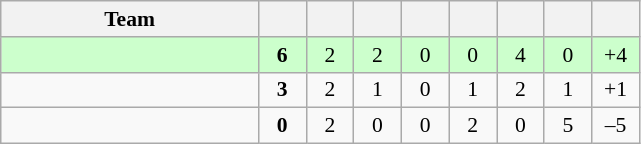<table class="wikitable" style="text-align: center; font-size: 90%;">
<tr>
<th width="165">Team</th>
<th width="25"></th>
<th width="25"></th>
<th width="25"></th>
<th width="25"></th>
<th width="25"></th>
<th width="25"></th>
<th width="25"></th>
<th width="25"></th>
</tr>
<tr bgcolor=#ccffcc>
<td align=left></td>
<td><strong>6</strong></td>
<td>2</td>
<td>2</td>
<td>0</td>
<td>0</td>
<td>4</td>
<td>0</td>
<td>+4</td>
</tr>
<tr>
<td align=left></td>
<td><strong>3</strong></td>
<td>2</td>
<td>1</td>
<td>0</td>
<td>1</td>
<td>2</td>
<td>1</td>
<td>+1</td>
</tr>
<tr>
<td align=left></td>
<td><strong>0</strong></td>
<td>2</td>
<td>0</td>
<td>0</td>
<td>2</td>
<td>0</td>
<td>5</td>
<td>–5</td>
</tr>
</table>
